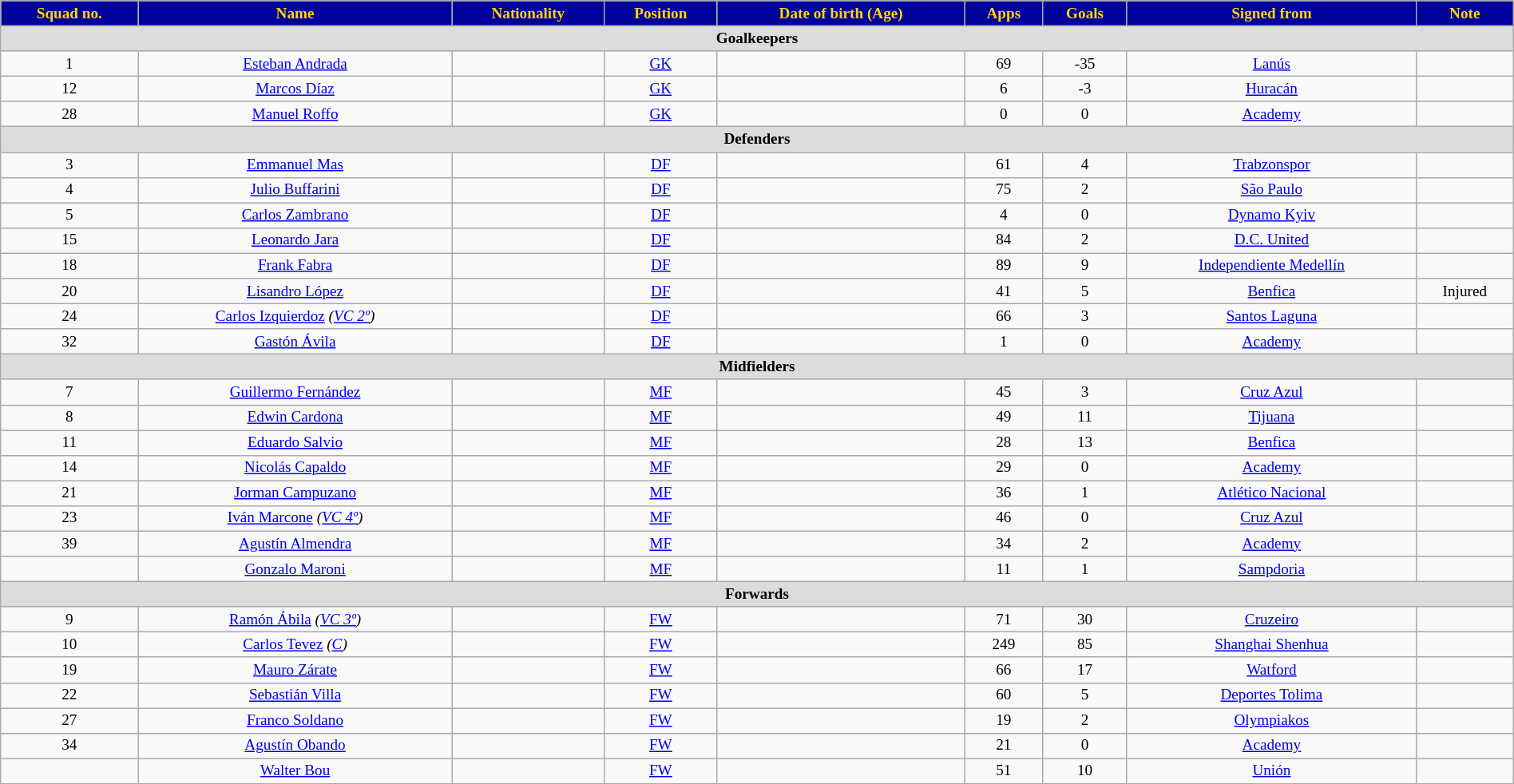<table class="wikitable"  style="text-align:center; font-size:80%; width:100%;">
<tr>
<th style="background:#00009B; color:gold; text-align:center;">Squad no.</th>
<th style="background:#00009B; color:gold; text-align:center;">Name</th>
<th style="background:#00009B; color:gold; text-align:center;">Nationality</th>
<th style="background:#00009B; color:gold; text-align:center;">Position</th>
<th style="background:#00009B; color:gold; text-align:center;">Date of birth (Age)</th>
<th style="background:#00009B; color:gold; text-align:center;">Apps</th>
<th style="background:#00009B; color:gold; text-align:center;">Goals</th>
<th style="background:#00009B; color:gold; text-align:center;">Signed from</th>
<th style="background:#00009B; color:gold; text-align:center;">Note</th>
</tr>
<tr>
<th colspan="9"  style="background:#dcdcdc; text-align:center;">Goalkeepers</th>
</tr>
<tr>
<td>1</td>
<td><a href='#'>Esteban Andrada</a></td>
<td></td>
<td><a href='#'>GK</a></td>
<td></td>
<td>69</td>
<td>-35</td>
<td> <a href='#'>Lanús</a></td>
<td></td>
</tr>
<tr>
<td>12</td>
<td><a href='#'>Marcos Díaz</a></td>
<td></td>
<td><a href='#'>GK</a></td>
<td></td>
<td>6</td>
<td>-3</td>
<td> <a href='#'>Huracán</a></td>
<td></td>
</tr>
<tr>
<td>28</td>
<td><a href='#'>Manuel Roffo</a></td>
<td></td>
<td><a href='#'>GK</a></td>
<td></td>
<td>0</td>
<td>0</td>
<td> <a href='#'>Academy</a></td>
<td></td>
</tr>
<tr>
<th colspan="9"  style="background:#dcdcdc; text-align:center;">Defenders</th>
</tr>
<tr>
<td>3</td>
<td><a href='#'>Emmanuel Mas</a></td>
<td></td>
<td><a href='#'>DF</a></td>
<td></td>
<td>61</td>
<td>4</td>
<td> <a href='#'>Trabzonspor</a></td>
<td></td>
</tr>
<tr>
<td>4</td>
<td><a href='#'>Julio Buffarini</a></td>
<td></td>
<td><a href='#'>DF</a></td>
<td></td>
<td>75</td>
<td>2</td>
<td> <a href='#'>São Paulo</a></td>
<td></td>
</tr>
<tr>
<td>5</td>
<td><a href='#'>Carlos Zambrano</a></td>
<td></td>
<td><a href='#'>DF</a></td>
<td></td>
<td>4</td>
<td>0</td>
<td> <a href='#'>Dynamo Kyiv</a></td>
</tr>
<tr>
<td>15</td>
<td><a href='#'>Leonardo Jara</a></td>
<td></td>
<td><a href='#'>DF</a></td>
<td></td>
<td>84</td>
<td>2</td>
<td> <a href='#'>D.C. United</a></td>
<td></td>
</tr>
<tr>
<td>18</td>
<td><a href='#'>Frank Fabra</a></td>
<td></td>
<td><a href='#'>DF</a></td>
<td></td>
<td>89</td>
<td>9</td>
<td> <a href='#'>Independiente Medellín</a></td>
<td></td>
</tr>
<tr>
<td>20</td>
<td><a href='#'>Lisandro López</a></td>
<td></td>
<td><a href='#'>DF</a></td>
<td></td>
<td>41</td>
<td>5</td>
<td> <a href='#'>Benfica</a></td>
<td>Injured</td>
</tr>
<tr>
<td>24</td>
<td><a href='#'>Carlos Izquierdoz</a> <em>(<a href='#'>VC 2º</a>)</em></td>
<td></td>
<td><a href='#'>DF</a></td>
<td></td>
<td>66</td>
<td>3</td>
<td> <a href='#'>Santos Laguna</a></td>
<td></td>
</tr>
<tr>
<td>32</td>
<td><a href='#'>Gastón Ávila</a></td>
<td></td>
<td><a href='#'>DF</a></td>
<td></td>
<td>1</td>
<td>0</td>
<td> <a href='#'>Academy</a></td>
<td></td>
</tr>
<tr>
<th colspan="9"  style="background:#dcdcdc; text-align:center;">Midfielders</th>
</tr>
<tr>
<td>7</td>
<td><a href='#'>Guillermo Fernández</a></td>
<td></td>
<td><a href='#'>MF</a></td>
<td></td>
<td>45</td>
<td>3</td>
<td> <a href='#'>Cruz Azul</a></td>
<td></td>
</tr>
<tr>
<td>8</td>
<td><a href='#'>Edwin Cardona</a></td>
<td></td>
<td><a href='#'>MF</a></td>
<td></td>
<td>49</td>
<td>11</td>
<td> <a href='#'>Tijuana</a></td>
<td></td>
</tr>
<tr>
<td>11</td>
<td><a href='#'>Eduardo Salvio</a></td>
<td></td>
<td><a href='#'>MF</a></td>
<td></td>
<td>28</td>
<td>13</td>
<td> <a href='#'>Benfica</a></td>
<td></td>
</tr>
<tr>
<td>14</td>
<td><a href='#'>Nicolás Capaldo</a></td>
<td></td>
<td><a href='#'>MF</a></td>
<td></td>
<td>29</td>
<td>0</td>
<td> <a href='#'>Academy</a></td>
<td></td>
</tr>
<tr>
<td>21</td>
<td><a href='#'>Jorman Campuzano</a></td>
<td></td>
<td><a href='#'>MF</a></td>
<td></td>
<td>36</td>
<td>1</td>
<td> <a href='#'>Atlético Nacional</a></td>
<td></td>
</tr>
<tr>
<td>23</td>
<td><a href='#'>Iván Marcone</a> <em>(<a href='#'>VC 4º</a>)</em></td>
<td></td>
<td><a href='#'>MF</a></td>
<td></td>
<td>46</td>
<td>0</td>
<td> <a href='#'>Cruz Azul</a></td>
<td></td>
</tr>
<tr>
<td>39</td>
<td><a href='#'>Agustín Almendra</a></td>
<td></td>
<td><a href='#'>MF</a></td>
<td></td>
<td>34</td>
<td>2</td>
<td> <a href='#'>Academy</a></td>
<td></td>
</tr>
<tr>
<td></td>
<td><a href='#'>Gonzalo Maroni</a></td>
<td></td>
<td><a href='#'>MF</a></td>
<td></td>
<td>11</td>
<td>1</td>
<td> <a href='#'>Sampdoria</a></td>
<td></td>
</tr>
<tr>
<th colspan="9"  style="background:#dcdcdc; text-align:center;">Forwards</th>
</tr>
<tr>
<td>9</td>
<td><a href='#'>Ramón Ábila</a> <em>(<a href='#'>VC 3º</a>)</em></td>
<td></td>
<td><a href='#'>FW</a></td>
<td></td>
<td>71</td>
<td>30</td>
<td> <a href='#'>Cruzeiro</a></td>
<td></td>
</tr>
<tr>
<td>10</td>
<td><a href='#'>Carlos Tevez</a> <em>(<a href='#'>C</a>)</em></td>
<td></td>
<td><a href='#'>FW</a></td>
<td></td>
<td>249</td>
<td>85</td>
<td> <a href='#'>Shanghai Shenhua</a></td>
<td></td>
</tr>
<tr>
<td>19</td>
<td><a href='#'>Mauro Zárate</a></td>
<td></td>
<td><a href='#'>FW</a></td>
<td></td>
<td>66</td>
<td>17</td>
<td> <a href='#'>Watford</a></td>
<td></td>
</tr>
<tr>
<td>22</td>
<td><a href='#'>Sebastián Villa</a></td>
<td></td>
<td><a href='#'>FW</a></td>
<td></td>
<td>60</td>
<td>5</td>
<td> <a href='#'>Deportes Tolima</a></td>
<td></td>
</tr>
<tr>
<td>27</td>
<td><a href='#'>Franco Soldano</a></td>
<td></td>
<td><a href='#'>FW</a></td>
<td></td>
<td>19</td>
<td>2</td>
<td> <a href='#'>Olympiakos</a></td>
<td></td>
</tr>
<tr>
<td>34</td>
<td><a href='#'>Agustín Obando</a></td>
<td></td>
<td><a href='#'>FW</a></td>
<td></td>
<td>21</td>
<td>0</td>
<td> <a href='#'>Academy</a></td>
<td></td>
</tr>
<tr>
<td></td>
<td><a href='#'>Walter Bou</a></td>
<td></td>
<td><a href='#'>FW</a></td>
<td></td>
<td>51</td>
<td>10</td>
<td> <a href='#'>Unión</a></td>
<td></td>
</tr>
</table>
